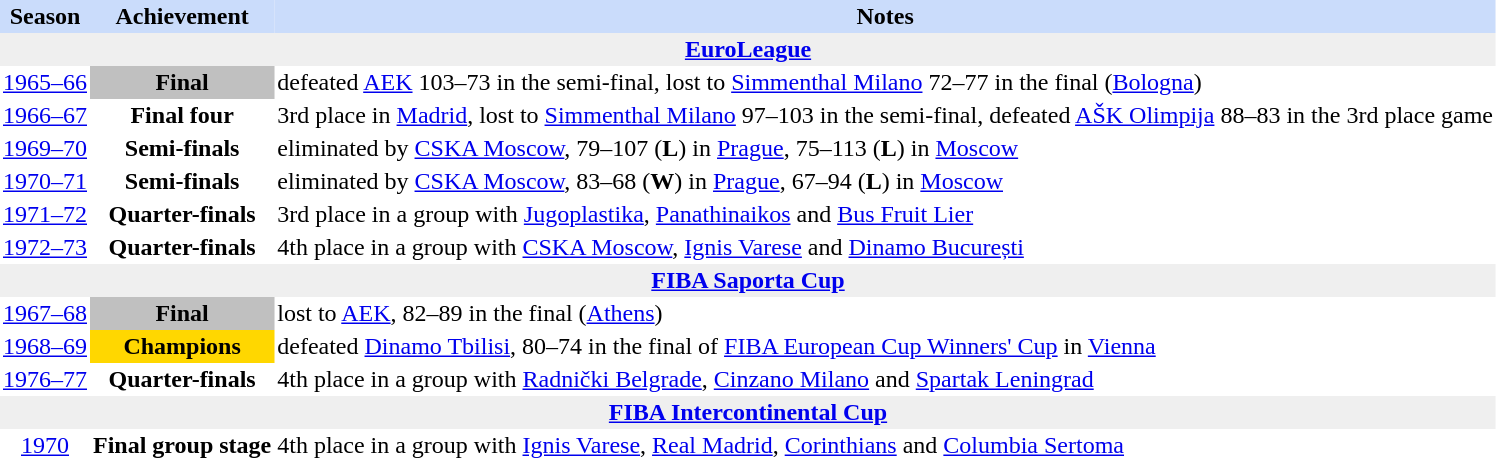<table class="toccolours" border="0" cellpadding="2" cellspacing="0" align="left" style="margin:0.5em;">
<tr bgcolor=#CADCFB>
<th>Season</th>
<th>Achievement</th>
<th>Notes</th>
</tr>
<tr>
<th colspan="4" bgcolor=#EFEFEF><a href='#'>EuroLeague</a></th>
</tr>
<tr>
<td align="center"><a href='#'>1965–66</a></td>
<td align="center" bgcolor= silver><strong>Final</strong></td>
<td align="left">defeated <a href='#'>AEK</a> 103–73 in the semi-final, lost to <a href='#'>Simmenthal Milano</a> 72–77 in the final (<a href='#'>Bologna</a>)</td>
</tr>
<tr>
<td align="center"><a href='#'>1966–67</a></td>
<td align="center"><strong>Final four</strong></td>
<td align="left">3rd place in <a href='#'>Madrid</a>, lost to <a href='#'>Simmenthal Milano</a> 97–103 in the semi-final, defeated <a href='#'>AŠK Olimpija</a> 88–83 in the 3rd place game</td>
</tr>
<tr>
<td align="center"><a href='#'>1969–70</a></td>
<td align="center"><strong>Semi-finals</strong></td>
<td align="left">eliminated by <a href='#'>CSKA Moscow</a>, 79–107 (<strong>L</strong>) in <a href='#'>Prague</a>, 75–113 (<strong>L</strong>) in <a href='#'>Moscow</a></td>
</tr>
<tr>
<td align="center"><a href='#'>1970–71</a></td>
<td align="center"><strong>Semi-finals</strong></td>
<td align="left">eliminated by <a href='#'>CSKA Moscow</a>, 83–68 (<strong>W</strong>) in <a href='#'>Prague</a>, 67–94 (<strong>L</strong>) in <a href='#'>Moscow</a></td>
</tr>
<tr>
<td align="center"><a href='#'>1971–72</a></td>
<td align="center"><strong>Quarter-finals</strong></td>
<td align="left">3rd place in a group with <a href='#'>Jugoplastika</a>, <a href='#'>Panathinaikos</a> and <a href='#'>Bus Fruit Lier</a></td>
</tr>
<tr>
<td align="center"><a href='#'>1972–73</a></td>
<td align="center"><strong>Quarter-finals</strong></td>
<td align="left">4th place in a group with <a href='#'>CSKA Moscow</a>, <a href='#'>Ignis Varese</a> and <a href='#'>Dinamo București</a></td>
</tr>
<tr>
<th colspan="4" bgcolor=#EFEFEF><a href='#'>FIBA Saporta Cup</a></th>
</tr>
<tr>
<td align="center"><a href='#'>1967–68</a></td>
<td align="center" bgcolor= silver><strong>Final</strong></td>
<td align="left">lost to <a href='#'>AEK</a>, 82–89 in the final (<a href='#'>Athens</a>)</td>
</tr>
<tr>
<td align="center"><a href='#'>1968–69</a></td>
<td align="center" bgcolor="gold"><strong>Champions</strong></td>
<td align="left">defeated <a href='#'>Dinamo Tbilisi</a>, 80–74 in the final of <a href='#'>FIBA European Cup Winners' Cup</a> in <a href='#'>Vienna</a></td>
</tr>
<tr>
<td align="center"><a href='#'>1976–77</a></td>
<td align="center"><strong>Quarter-finals</strong></td>
<td align="left">4th place in a group with <a href='#'>Radnički Belgrade</a>, <a href='#'>Cinzano Milano</a> and <a href='#'>Spartak Leningrad</a></td>
</tr>
<tr>
<th colspan=4 bgcolor=#EFEFEF><a href='#'>FIBA Intercontinental Cup</a></th>
</tr>
<tr>
<td align="center"><a href='#'>1970</a></td>
<td align="center"><strong>Final group stage</strong></td>
<td align="left">4th place in a group with <a href='#'>Ignis Varese</a>, <a href='#'>Real Madrid</a>, <a href='#'>Corinthians</a> and <a href='#'>Columbia Sertoma</a></td>
</tr>
</table>
